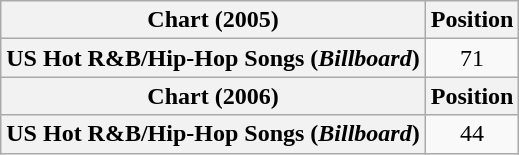<table class="wikitable plainrowheaders">
<tr>
<th scope="col">Chart (2005)</th>
<th scope="col">Position</th>
</tr>
<tr>
<th scope="row">US Hot R&B/Hip-Hop Songs (<em>Billboard</em>)</th>
<td style="text-align:center">71</td>
</tr>
<tr>
<th scope="col">Chart (2006)</th>
<th scope="col">Position</th>
</tr>
<tr>
<th scope="row">US Hot R&B/Hip-Hop Songs (<em>Billboard</em>)</th>
<td style="text-align:center">44</td>
</tr>
</table>
